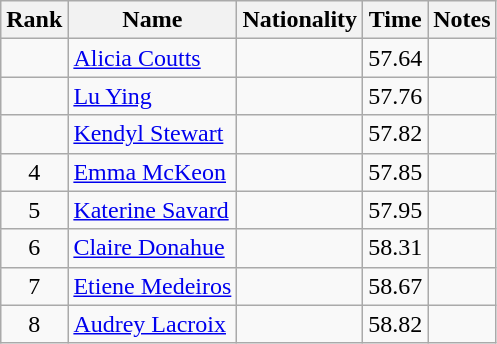<table class="wikitable sortable" style="text-align:center">
<tr>
<th>Rank</th>
<th>Name</th>
<th>Nationality</th>
<th>Time</th>
<th>Notes</th>
</tr>
<tr>
<td></td>
<td align=left><a href='#'>Alicia Coutts</a></td>
<td align=left></td>
<td>57.64</td>
<td></td>
</tr>
<tr>
<td></td>
<td align=left><a href='#'>Lu Ying</a></td>
<td align=left></td>
<td>57.76</td>
<td></td>
</tr>
<tr>
<td></td>
<td align=left><a href='#'>Kendyl Stewart</a></td>
<td align=left></td>
<td>57.82</td>
<td></td>
</tr>
<tr>
<td>4</td>
<td align=left><a href='#'>Emma McKeon</a></td>
<td align=left></td>
<td>57.85</td>
<td></td>
</tr>
<tr>
<td>5</td>
<td align=left><a href='#'>Katerine Savard</a></td>
<td align=left></td>
<td>57.95</td>
<td></td>
</tr>
<tr>
<td>6</td>
<td align=left><a href='#'>Claire Donahue</a></td>
<td align=left></td>
<td>58.31</td>
<td></td>
</tr>
<tr>
<td>7</td>
<td align=left><a href='#'>Etiene Medeiros</a></td>
<td align=left></td>
<td>58.67</td>
<td></td>
</tr>
<tr>
<td>8</td>
<td align=left><a href='#'>Audrey Lacroix</a></td>
<td align=left></td>
<td>58.82</td>
<td></td>
</tr>
</table>
